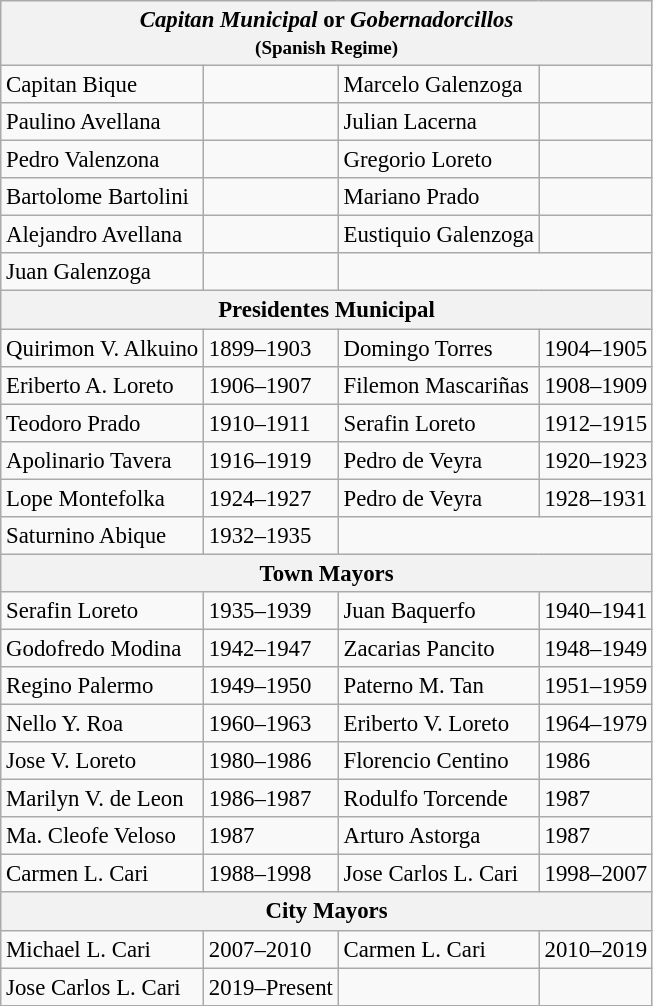<table class="wikitable" style="text-align:left;margin-right:60px;font-size:95%;">
<tr>
<th colspan=4><em>Capitan Municipal</em> or <em>Gobernadorcillos</em><br><small>(Spanish Regime)</small></th>
</tr>
<tr>
<td>Capitan Bique</td>
<td></td>
<td>Marcelo Galenzoga</td>
<td></td>
</tr>
<tr>
<td>Paulino Avellana</td>
<td></td>
<td>Julian Lacerna</td>
<td></td>
</tr>
<tr>
<td>Pedro Valenzona</td>
<td></td>
<td>Gregorio Loreto</td>
<td></td>
</tr>
<tr>
<td>Bartolome Bartolini</td>
<td></td>
<td>Mariano Prado</td>
<td></td>
</tr>
<tr>
<td>Alejandro Avellana</td>
<td></td>
<td>Eustiquio Galenzoga</td>
<td></td>
</tr>
<tr>
<td>Juan Galenzoga</td>
<td></td>
<td colspan=2></td>
</tr>
<tr>
<th colspan=4>Presidentes Municipal</th>
</tr>
<tr>
<td>Quirimon V. Alkuino</td>
<td>1899–1903</td>
<td>Domingo Torres</td>
<td>1904–1905</td>
</tr>
<tr>
<td>Eriberto A. Loreto</td>
<td>1906–1907</td>
<td>Filemon Mascariñas</td>
<td>1908–1909</td>
</tr>
<tr>
<td>Teodoro Prado</td>
<td>1910–1911</td>
<td>Serafin Loreto</td>
<td>1912–1915</td>
</tr>
<tr>
<td>Apolinario Tavera</td>
<td>1916–1919</td>
<td>Pedro de Veyra</td>
<td>1920–1923</td>
</tr>
<tr>
<td>Lope Montefolka</td>
<td>1924–1927</td>
<td>Pedro de Veyra</td>
<td>1928–1931</td>
</tr>
<tr>
<td>Saturnino Abique</td>
<td>1932–1935</td>
<td colspan=2></td>
</tr>
<tr>
<th colspan=4>Town Mayors</th>
</tr>
<tr>
<td>Serafin Loreto</td>
<td>1935–1939</td>
<td>Juan Baquerfo</td>
<td>1940–1941</td>
</tr>
<tr>
<td>Godofredo Modina</td>
<td>1942–1947</td>
<td>Zacarias Pancito</td>
<td>1948–1949</td>
</tr>
<tr>
<td>Regino Palermo</td>
<td>1949–1950</td>
<td>Paterno M. Tan</td>
<td>1951–1959</td>
</tr>
<tr>
<td>Nello Y. Roa</td>
<td>1960–1963</td>
<td>Eriberto V. Loreto</td>
<td>1964–1979</td>
</tr>
<tr>
<td>Jose V. Loreto</td>
<td>1980–1986</td>
<td>Florencio Centino</td>
<td>1986</td>
</tr>
<tr>
<td>Marilyn V. de Leon</td>
<td>1986–1987</td>
<td>Rodulfo Torcende</td>
<td>1987</td>
</tr>
<tr>
<td>Ma. Cleofe Veloso</td>
<td>1987</td>
<td>Arturo Astorga</td>
<td>1987</td>
</tr>
<tr>
<td>Carmen L. Cari</td>
<td>1988–1998</td>
<td>Jose Carlos L. Cari</td>
<td>1998–2007</td>
</tr>
<tr>
<th colspan=4>City Mayors</th>
</tr>
<tr>
<td>Michael L. Cari</td>
<td>2007–2010</td>
<td>Carmen L. Cari</td>
<td>2010–2019</td>
</tr>
<tr>
<td>Jose Carlos L. Cari</td>
<td>2019–Present</td>
<td></td>
</tr>
</table>
